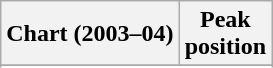<table class="wikitable sortable plainrowheaders" style="text-align:center;">
<tr>
<th>Chart (2003–04)</th>
<th>Peak<br>position</th>
</tr>
<tr>
</tr>
<tr>
</tr>
</table>
